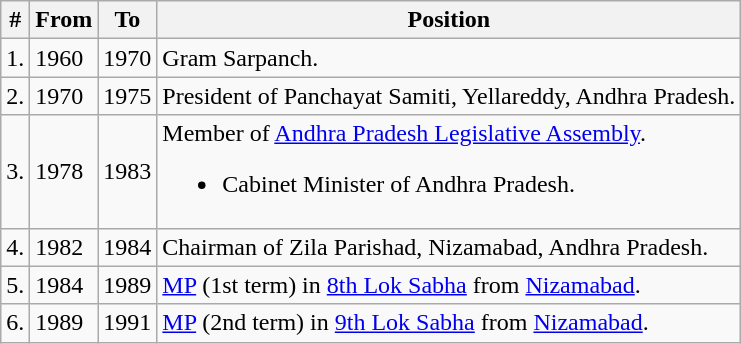<table class="wikitable sortable">
<tr>
<th>#</th>
<th>From</th>
<th>To</th>
<th>Position</th>
</tr>
<tr>
<td>1.</td>
<td>1960</td>
<td>1970</td>
<td>Gram Sarpanch.</td>
</tr>
<tr>
<td>2.</td>
<td>1970</td>
<td>1975</td>
<td>President of Panchayat Samiti, Yellareddy, Andhra Pradesh.</td>
</tr>
<tr>
<td>3.</td>
<td>1978</td>
<td>1983</td>
<td>Member of  <a href='#'>Andhra Pradesh Legislative Assembly</a>.<br><ul><li>Cabinet Minister of Andhra Pradesh.</li></ul></td>
</tr>
<tr>
<td>4.</td>
<td>1982</td>
<td>1984</td>
<td>Chairman of Zila Parishad, Nizamabad, Andhra Pradesh.</td>
</tr>
<tr>
<td>5.</td>
<td>1984</td>
<td>1989</td>
<td><a href='#'>MP</a> (1st term) in <a href='#'>8th Lok Sabha</a> from <a href='#'>Nizamabad</a>.</td>
</tr>
<tr>
<td>6.</td>
<td>1989</td>
<td>1991</td>
<td><a href='#'>MP</a> (2nd term) in <a href='#'>9th Lok Sabha</a> from <a href='#'>Nizamabad</a>.</td>
</tr>
</table>
